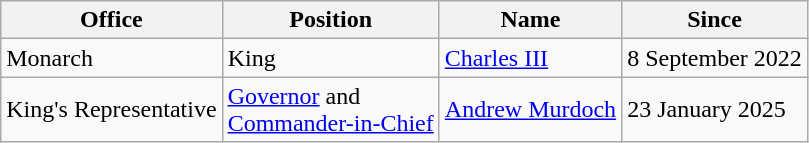<table class="wikitable">
<tr>
<th>Office</th>
<th>Position</th>
<th>Name</th>
<th>Since</th>
</tr>
<tr>
<td>Monarch</td>
<td>King</td>
<td><a href='#'>Charles III</a></td>
<td>8 September 2022</td>
</tr>
<tr>
<td>King's Representative</td>
<td><a href='#'>Governor</a> and <br><a href='#'>Commander-in-Chief</a></td>
<td><a href='#'>Andrew Murdoch</a></td>
<td>23 January 2025</td>
</tr>
</table>
